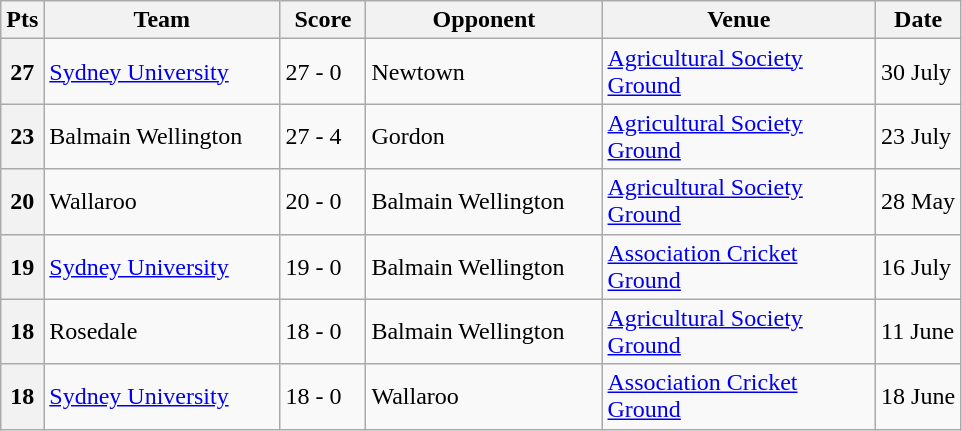<table class="wikitable" style="text-align:left;">
<tr>
<th width="20">Pts</th>
<th width="150">Team</th>
<th width="50">Score</th>
<th width="150">Opponent</th>
<th width="175">Venue</th>
<th width=""50">Date</th>
</tr>
<tr>
<th>27</th>
<td> <a href='#'>Sydney University</a></td>
<td>27 - 0</td>
<td> Newtown</td>
<td><a href='#'>Agricultural Society Ground</a></td>
<td>30 July</td>
</tr>
<tr>
<th>23</th>
<td> Balmain Wellington</td>
<td>27 - 4</td>
<td> Gordon</td>
<td><a href='#'>Agricultural Society Ground</a></td>
<td>23 July</td>
</tr>
<tr>
<th>20</th>
<td> Wallaroo</td>
<td>20 - 0</td>
<td> Balmain Wellington</td>
<td><a href='#'>Agricultural Society Ground</a></td>
<td>28 May</td>
</tr>
<tr>
<th>19</th>
<td> <a href='#'>Sydney University</a></td>
<td>19 - 0</td>
<td> Balmain Wellington</td>
<td><a href='#'>Association Cricket Ground</a></td>
<td>16 July</td>
</tr>
<tr>
<th>18</th>
<td> Rosedale</td>
<td>18 - 0</td>
<td> Balmain Wellington</td>
<td><a href='#'>Agricultural Society Ground</a></td>
<td>11 June</td>
</tr>
<tr>
<th>18</th>
<td> <a href='#'>Sydney University</a></td>
<td>18 - 0</td>
<td> Wallaroo</td>
<td><a href='#'>Association Cricket Ground</a></td>
<td>18 June</td>
</tr>
</table>
